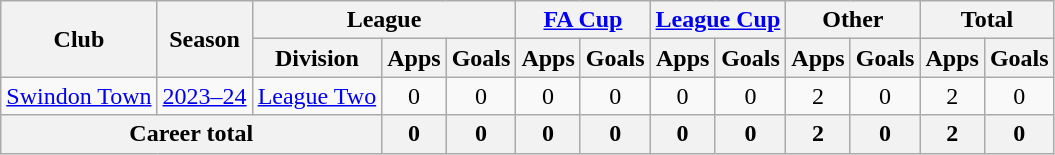<table class="wikitable" style="text-align:center">
<tr>
<th rowspan="2">Club</th>
<th rowspan="2">Season</th>
<th colspan="3">League</th>
<th colspan="2"><a href='#'>FA Cup</a></th>
<th colspan="2"><a href='#'>League Cup</a></th>
<th colspan="2">Other</th>
<th colspan="2">Total</th>
</tr>
<tr>
<th>Division</th>
<th>Apps</th>
<th>Goals</th>
<th>Apps</th>
<th>Goals</th>
<th>Apps</th>
<th>Goals</th>
<th>Apps</th>
<th>Goals</th>
<th>Apps</th>
<th>Goals</th>
</tr>
<tr>
<td rowspan="1"><a href='#'>Swindon Town</a></td>
<td><a href='#'>2023–24</a></td>
<td><a href='#'>League Two</a></td>
<td>0</td>
<td>0</td>
<td>0</td>
<td>0</td>
<td>0</td>
<td>0</td>
<td>2</td>
<td>0</td>
<td>2</td>
<td>0</td>
</tr>
<tr>
<th colspan=3>Career total</th>
<th>0</th>
<th>0</th>
<th>0</th>
<th>0</th>
<th>0</th>
<th>0</th>
<th>2</th>
<th>0</th>
<th>2</th>
<th>0</th>
</tr>
</table>
